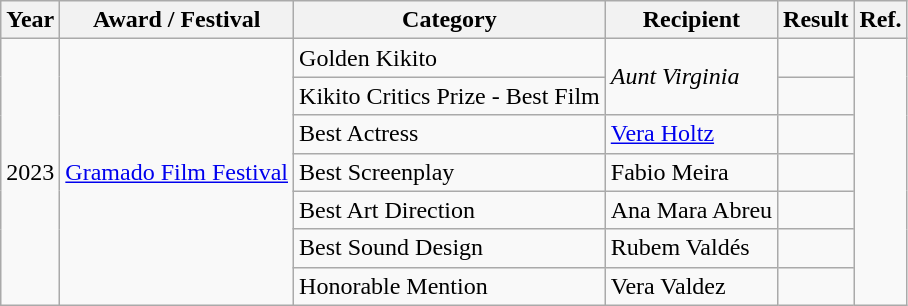<table class="wikitable">
<tr>
<th>Year</th>
<th>Award / Festival</th>
<th>Category</th>
<th>Recipient</th>
<th>Result</th>
<th>Ref.</th>
</tr>
<tr>
<td rowspan="7">2023</td>
<td rowspan="7"><a href='#'>Gramado Film Festival</a></td>
<td>Golden Kikito</td>
<td rowspan="2"><em>Aunt Virginia</em></td>
<td></td>
<td rowspan="7"></td>
</tr>
<tr>
<td>Kikito Critics Prize - Best Film</td>
<td></td>
</tr>
<tr>
<td>Best Actress</td>
<td><a href='#'>Vera Holtz</a></td>
<td></td>
</tr>
<tr>
<td>Best Screenplay</td>
<td>Fabio Meira</td>
<td></td>
</tr>
<tr>
<td>Best Art Direction</td>
<td>Ana Mara Abreu</td>
<td></td>
</tr>
<tr>
<td>Best Sound Design</td>
<td>Rubem Valdés</td>
<td></td>
</tr>
<tr>
<td>Honorable Mention</td>
<td>Vera Valdez</td>
<td></td>
</tr>
</table>
